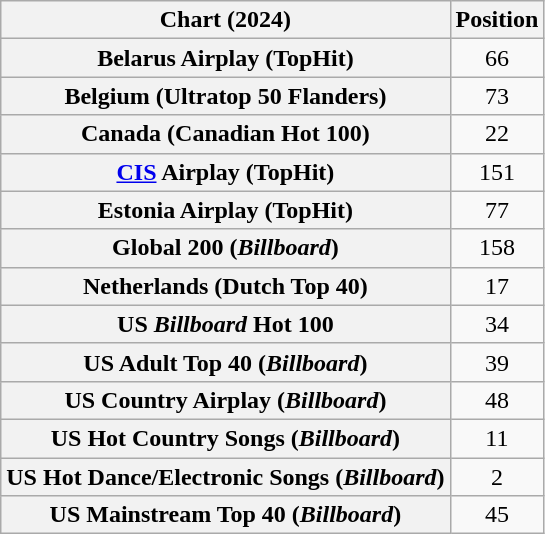<table class="wikitable sortable plainrowheaders" style="text-align:center">
<tr>
<th scope="col">Chart (2024)</th>
<th scope="col">Position</th>
</tr>
<tr>
<th scope="row">Belarus Airplay (TopHit)</th>
<td>66</td>
</tr>
<tr>
<th scope="row">Belgium (Ultratop 50 Flanders)</th>
<td>73</td>
</tr>
<tr>
<th scope="row">Canada (Canadian Hot 100)</th>
<td>22</td>
</tr>
<tr>
<th scope="row"><a href='#'>CIS</a> Airplay (TopHit)</th>
<td>151</td>
</tr>
<tr>
<th scope="row">Estonia Airplay (TopHit)</th>
<td>77</td>
</tr>
<tr>
<th scope="row">Global 200 (<em>Billboard</em>)</th>
<td>158</td>
</tr>
<tr>
<th scope="row">Netherlands (Dutch Top 40)</th>
<td>17</td>
</tr>
<tr>
<th scope="row">US <em>Billboard</em> Hot 100</th>
<td>34</td>
</tr>
<tr>
<th scope="row">US Adult Top 40 (<em>Billboard</em>)</th>
<td>39</td>
</tr>
<tr>
<th scope="row">US Country Airplay (<em>Billboard</em>)</th>
<td>48</td>
</tr>
<tr>
<th scope="row">US Hot Country Songs (<em>Billboard</em>)</th>
<td>11</td>
</tr>
<tr>
<th scope="row">US Hot Dance/Electronic Songs (<em>Billboard</em>)</th>
<td>2</td>
</tr>
<tr>
<th scope="row">US Mainstream Top 40 (<em>Billboard</em>)</th>
<td>45</td>
</tr>
</table>
